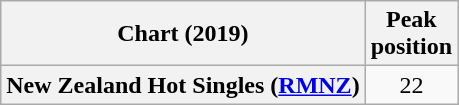<table class="wikitable sortable plainrowheaders" style="text-align:center">
<tr>
<th scope="col">Chart (2019)</th>
<th scope="col">Peak<br>position</th>
</tr>
<tr>
<th scope="row">New Zealand Hot Singles (<a href='#'>RMNZ</a>)</th>
<td>22</td>
</tr>
</table>
